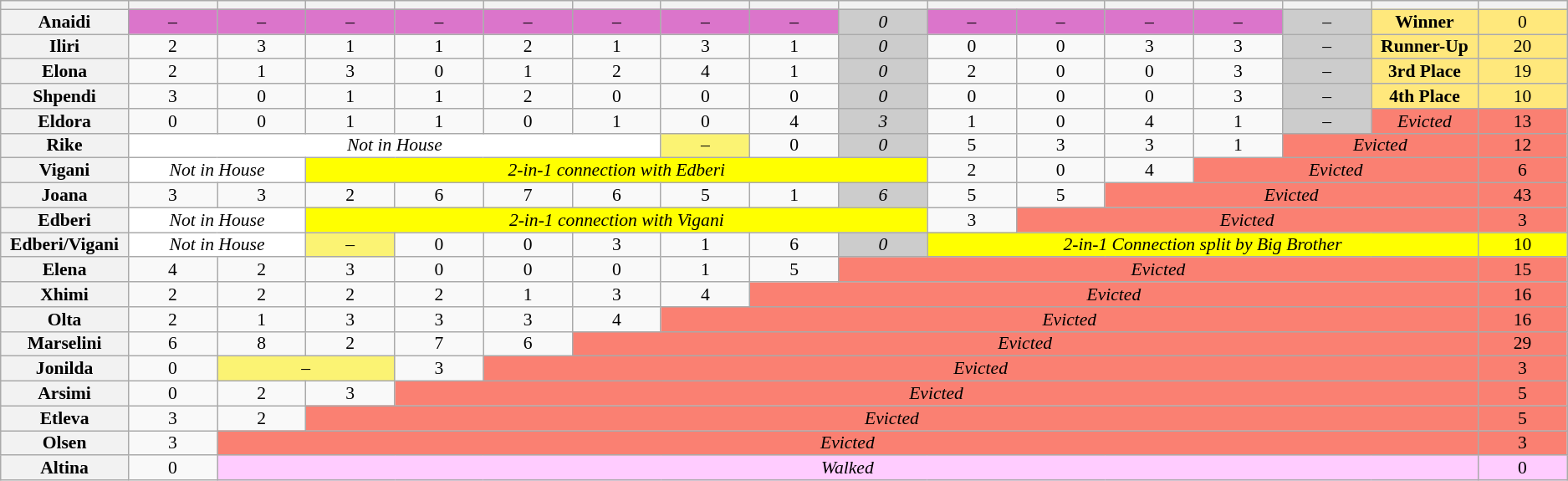<table class="wikitable" style="text-align:center; font-size:90%; line-height:13px;">
<tr>
<th style="width: 5%;"></th>
<th style="width: 5%;"></th>
<th style="width: 5%;"></th>
<th style="width: 5%;"></th>
<th style="width: 5%;"></th>
<th style="width: 5%;"></th>
<th style="width: 5%;"></th>
<th style="width: 5%;"></th>
<th style="width: 5%;"></th>
<th style="width: 5%;"></th>
<th colspan="2" style="width: 10%;"></th>
<th style="width: 5%;"></th>
<th style="width: 5%;"></th>
<th style="width: 5%;"></th>
<th style="width: 5%;"></th>
<th style="width: 5%;"></th>
</tr>
<tr>
<th>Anaidi</th>
<td style="background:#db75cb; text-align:center">–</td>
<td style="background:#db75cb; text-align:center">–</td>
<td style="background:#db75cb; text-align:center">–</td>
<td style="background:#db75cb; text-align:center">–</td>
<td style="background:#db75cb; text-align:center">–</td>
<td style="background:#db75cb; text-align:center">–</td>
<td style="background:#db75cb; text-align:center">–</td>
<td style="background:#db75cb; text-align:center">–</td>
<td style="background:#CCCCCC; text-align:center"><em>0</em></td>
<td style="background:#db75cb; text-align:center">–</td>
<td style="background:#db75cb; text-align:center">–</td>
<td style="background:#db75cb; text-align:center">–</td>
<td style="background:#db75cb; text-align:center">–</td>
<td style="background:#CCCCCC; text-align:center">–</td>
<td style="background:#FFE87C" ;" nowrap><strong>Winner</strong></td>
<td style="background:#FFE87C">0</td>
</tr>
<tr>
<th>Iliri</th>
<td>2</td>
<td>3</td>
<td>1</td>
<td>1</td>
<td>2</td>
<td>1</td>
<td>3</td>
<td>1</td>
<td style="background:#CCCCCC; text-align:center"><em>0</em></td>
<td>0</td>
<td>0</td>
<td>3</td>
<td>3</td>
<td style="background:#CCCCCC; text-align:center">–</td>
<td style="background:#FFE87C" ;" nowrap><strong>Runner-Up</strong></td>
<td style="background:#FFE87C">20</td>
</tr>
<tr>
<th>Elona</th>
<td>2</td>
<td>1</td>
<td>3</td>
<td>0</td>
<td>1</td>
<td>2</td>
<td>4</td>
<td>1</td>
<td style="background:#CCCCCC; text-align:center"><em>0</em></td>
<td>2</td>
<td>0</td>
<td>0</td>
<td>3</td>
<td style="background:#CCCCCC; text-align:center">–</td>
<td style="background:#FFE87C" ;" nowrap><strong>3rd Place</strong></td>
<td style="background:#FFE87C">19</td>
</tr>
<tr>
<th>Shpendi</th>
<td>3</td>
<td>0</td>
<td>1</td>
<td>1</td>
<td>2</td>
<td>0</td>
<td>0</td>
<td>0</td>
<td style="background:#CCCCCC; text-align:center"><em>0</em></td>
<td>0</td>
<td>0</td>
<td>0</td>
<td>3</td>
<td style="background:#CCCCCC; text-align:center">–</td>
<td style="background:#FFE87C" ;" nowrap><strong>4th Place</strong></td>
<td style="background:#FFE87C">10</td>
</tr>
<tr>
<th>Eldora</th>
<td>0</td>
<td>0</td>
<td>1</td>
<td>1</td>
<td>0</td>
<td>1</td>
<td>0</td>
<td>4</td>
<td style="background:#CCCCCC; text-align:center"><em>3</em></td>
<td>1</td>
<td>0</td>
<td>4</td>
<td>1</td>
<td style="background:#CCCCCC; text-align:center">–</td>
<td style="background:#FA8072"><em>Evicted</em></td>
<td style="background:#FA8072">13</td>
</tr>
<tr>
<th>Rike</th>
<td colspan=6 style="background:#FFFFFF"><em>Not in House</em></td>
<td style="background:#FBF373;">–</td>
<td>0</td>
<td style="background:#CCCCCC; text-align:center"><em>0</em></td>
<td>5</td>
<td>3</td>
<td>3</td>
<td>1</td>
<td style="background:#FA8072" colspan=2><em>Evicted</em></td>
<td style="background:#FA8072">12</td>
</tr>
<tr>
<th>Vigani</th>
<td colspan=2 style="background:#FFFFFF"><em>Not in House</em></td>
<td style="background:yellow; text-align:center" colspan="7"><em>2-in-1 connection with Edberi</em></td>
<td>2</td>
<td>0</td>
<td>4</td>
<td style="background:#FA8072" colspan=3><em>Evicted</em></td>
<td style="background:#FA8072">6</td>
</tr>
<tr>
<th>Joana</th>
<td>3</td>
<td>3</td>
<td>2</td>
<td>6</td>
<td>7</td>
<td>6</td>
<td>5</td>
<td>1</td>
<td style="background:#CCCCCC; text-align:center"><em>6</em></td>
<td>5</td>
<td>5</td>
<td style="background:#FA8072" colspan=4><em>Evicted</em></td>
<td style="background:#FA8072">43</td>
</tr>
<tr>
<th>Edberi</th>
<td colspan=2 style="background:#FFFFFF"><em>Not in House</em></td>
<td style="background:yellow; text-align:center" colspan="7"><em>2-in-1 connection with Vigani</em></td>
<td>3</td>
<td style="background:#FA8072" colspan=5><em>Evicted</em></td>
<td style="background:#FA8072">3</td>
</tr>
<tr>
<th>Edberi/Vigani</th>
<td colspan=2 style="background:#FFFFFF"><em>Not in House</em></td>
<td style="background:#FBF373;">–</td>
<td>0</td>
<td>0</td>
<td>3</td>
<td>1</td>
<td>6</td>
<td style="background:#CCCCCC; text-align:center"><em>0</em></td>
<td style="background:yellow; text-align:center" colspan="6"><em>2-in-1 Connection split by Big Brother</em></td>
<td style="background:yellow; text-align:center">10</td>
</tr>
<tr>
<th>Elena</th>
<td>4</td>
<td>2</td>
<td>3</td>
<td>0</td>
<td>0</td>
<td>0</td>
<td>1</td>
<td>5</td>
<td style="background:#FA8072" colspan=7><em>Evicted</em></td>
<td style="background:#FA8072">15</td>
</tr>
<tr>
<th>Xhimi</th>
<td>2</td>
<td>2</td>
<td>2</td>
<td>2</td>
<td>1</td>
<td>3</td>
<td>4</td>
<td style="background:#FA8072" colspan=8><em>Evicted</em></td>
<td style="background:#FA8072">16</td>
</tr>
<tr>
<th>Olta</th>
<td>2</td>
<td>1</td>
<td>3</td>
<td>3</td>
<td>3</td>
<td>4</td>
<td style="background:#FA8072" colspan=9><em>Evicted</em></td>
<td style="background:#FA8072">16</td>
</tr>
<tr>
<th>Marselini</th>
<td>6</td>
<td>8</td>
<td>2</td>
<td>7</td>
<td>6</td>
<td style="background:#FA8072" colspan=10><em>Evicted</em></td>
<td style="background:#FA8072">29</td>
</tr>
<tr>
<th>Jonilda</th>
<td>0</td>
<td colspan=2 style="background:#FBF373;">–</td>
<td>3</td>
<td style="background:#FA8072" colspan=11><em>Evicted</em></td>
<td style="background:#FA8072">3</td>
</tr>
<tr>
<th>Arsimi</th>
<td>0</td>
<td>2</td>
<td>3</td>
<td style="background:#FA8072" colspan=12><em>Evicted</em></td>
<td style="background:#FA8072">5</td>
</tr>
<tr>
<th>Etleva</th>
<td>3</td>
<td>2</td>
<td style="background:#FA8072" colspan=13><em>Evicted</em></td>
<td style="background:#FA8072">5</td>
</tr>
<tr>
<th>Olsen</th>
<td>3</td>
<td style="background:#FA8072" colspan=14><em>Evicted</em></td>
<td style="background:#FA8072">3</td>
</tr>
<tr>
<th>Altina</th>
<td>0</td>
<td bgcolor="FFCCFF" colspan=14><em>Walked</em></td>
<td style="background:#FFCCFF">0</td>
</tr>
</table>
